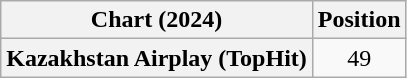<table class="wikitable plainrowheaders" style="text-align:center">
<tr>
<th>Chart (2024)</th>
<th>Position</th>
</tr>
<tr>
<th scope="row">Kazakhstan Airplay (TopHit)</th>
<td>49</td>
</tr>
</table>
